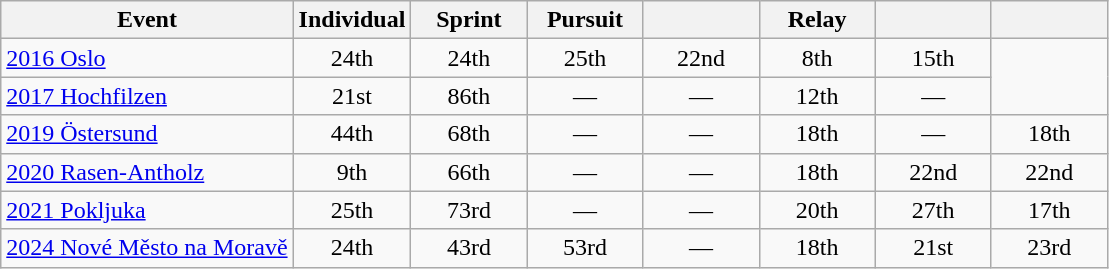<table class="wikitable" style="text-align: center;">
<tr ">
<th>Event</th>
<th style="width:70px;">Individual</th>
<th style="width:70px;">Sprint</th>
<th style="width:70px;">Pursuit</th>
<th style="width:70px;"></th>
<th style="width:70px;">Relay</th>
<th style="width:70px;"></th>
<th style="width:70px;"></th>
</tr>
<tr>
<td align="left"> <a href='#'>2016 Oslo</a></td>
<td>24th</td>
<td>24th</td>
<td>25th</td>
<td>22nd</td>
<td>8th</td>
<td>15th</td>
<td rowspan="2"></td>
</tr>
<tr>
<td align=left> <a href='#'>2017 Hochfilzen</a></td>
<td>21st</td>
<td>86th</td>
<td>—</td>
<td>—</td>
<td>12th</td>
<td>—</td>
</tr>
<tr>
<td align=left> <a href='#'>2019 Östersund</a></td>
<td>44th</td>
<td>68th</td>
<td>—</td>
<td>—</td>
<td>18th</td>
<td>—</td>
<td>18th</td>
</tr>
<tr>
<td align=left> <a href='#'>2020 Rasen-Antholz</a></td>
<td>9th</td>
<td>66th</td>
<td>—</td>
<td>—</td>
<td>18th</td>
<td>22nd</td>
<td>22nd</td>
</tr>
<tr>
<td align=left> <a href='#'>2021 Pokljuka</a></td>
<td>25th</td>
<td>73rd</td>
<td>—</td>
<td>—</td>
<td>20th</td>
<td>27th</td>
<td>17th</td>
</tr>
<tr>
<td align="left"> <a href='#'>2024 Nové Město na Moravě</a></td>
<td>24th</td>
<td>43rd</td>
<td>53rd</td>
<td>—</td>
<td>18th</td>
<td>21st</td>
<td>23rd</td>
</tr>
</table>
